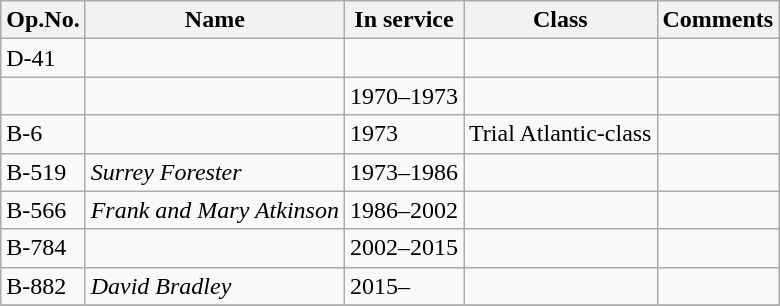<table class="wikitable">
<tr>
<th>Op.No.</th>
<th>Name</th>
<th>In service</th>
<th>Class</th>
<th>Comments</th>
</tr>
<tr>
<td>D-41</td>
<td></td>
<td></td>
<td></td>
<td></td>
</tr>
<tr>
<td></td>
<td></td>
<td>1970–1973</td>
<td></td>
<td></td>
</tr>
<tr>
<td>B-6</td>
<td></td>
<td>1973</td>
<td>Trial Atlantic-class</td>
<td></td>
</tr>
<tr>
<td>B-519</td>
<td><em>Surrey Forester</em></td>
<td>1973–1986</td>
<td></td>
<td></td>
</tr>
<tr>
<td>B-566</td>
<td><em>Frank and Mary Atkinson</em></td>
<td>1986–2002</td>
<td></td>
<td></td>
</tr>
<tr>
<td>B-784</td>
<td></td>
<td>2002–2015</td>
<td></td>
<td></td>
</tr>
<tr>
<td>B-882</td>
<td><em>David Bradley</em></td>
<td>2015–</td>
<td></td>
<td></td>
</tr>
<tr>
</tr>
</table>
